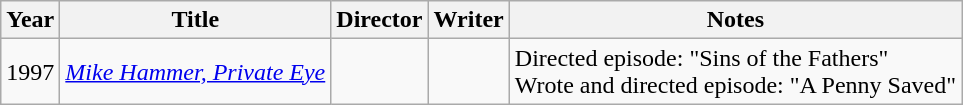<table class="wikitable">
<tr>
<th>Year</th>
<th>Title</th>
<th>Director</th>
<th>Writer</th>
<th>Notes</th>
</tr>
<tr>
<td>1997</td>
<td><em><a href='#'>Mike Hammer, Private Eye</a></em></td>
<td></td>
<td></td>
<td>Directed episode: "Sins of the Fathers"<br>Wrote and directed episode: "A Penny Saved"</td>
</tr>
</table>
